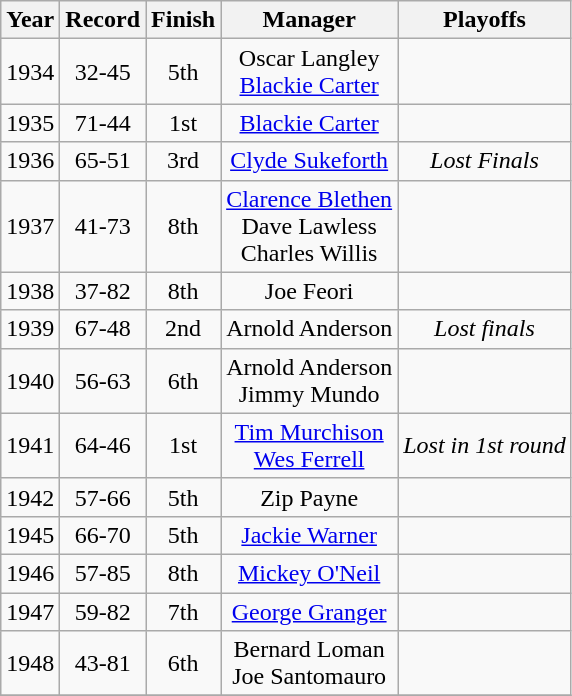<table class="wikitable">
<tr>
<th>Year</th>
<th>Record</th>
<th>Finish</th>
<th>Manager</th>
<th>Playoffs</th>
</tr>
<tr align=center>
<td>1934</td>
<td>32-45</td>
<td>5th</td>
<td>Oscar Langley<br><a href='#'>Blackie Carter</a></td>
<td></td>
</tr>
<tr align=center>
<td>1935</td>
<td>71-44</td>
<td>1st</td>
<td><a href='#'>Blackie Carter</a></td>
<td></td>
</tr>
<tr align=center>
<td>1936</td>
<td>65-51</td>
<td>3rd</td>
<td><a href='#'>Clyde Sukeforth</a></td>
<td><em>Lost Finals</em></td>
</tr>
<tr align=center>
<td>1937</td>
<td>41-73</td>
<td>8th</td>
<td><a href='#'>Clarence Blethen</a><br>Dave Lawless<br>Charles Willis</td>
<td></td>
</tr>
<tr align=center>
<td>1938</td>
<td>37-82</td>
<td>8th</td>
<td>Joe Feori</td>
<td></td>
</tr>
<tr align=center>
<td>1939</td>
<td>67-48</td>
<td>2nd</td>
<td>Arnold Anderson</td>
<td><em>Lost finals</em></td>
</tr>
<tr align=center>
<td>1940</td>
<td>56-63</td>
<td>6th</td>
<td>Arnold Anderson <br>Jimmy Mundo</td>
<td></td>
</tr>
<tr align=center>
<td>1941</td>
<td>64-46</td>
<td>1st</td>
<td><a href='#'>Tim Murchison</a><br><a href='#'>Wes Ferrell</a></td>
<td><em>Lost in 1st round</em></td>
</tr>
<tr align=center>
<td>1942</td>
<td>57-66</td>
<td>5th</td>
<td>Zip Payne</td>
<td></td>
</tr>
<tr align=center>
<td>1945</td>
<td>66-70</td>
<td>5th</td>
<td><a href='#'>Jackie Warner</a></td>
<td></td>
</tr>
<tr align=center>
<td>1946</td>
<td>57-85</td>
<td>8th</td>
<td><a href='#'>Mickey O'Neil</a></td>
<td></td>
</tr>
<tr align=center>
<td>1947</td>
<td>59-82</td>
<td>7th</td>
<td><a href='#'>George Granger</a></td>
<td></td>
</tr>
<tr align=center>
<td>1948</td>
<td>43-81</td>
<td>6th</td>
<td>Bernard Loman<br>Joe Santomauro</td>
<td></td>
</tr>
<tr align=center>
</tr>
</table>
